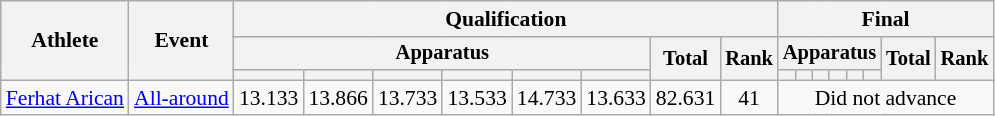<table class="wikitable" style="font-size:90%">
<tr>
<th rowspan=3>Athlete</th>
<th rowspan=3>Event</th>
<th colspan =8>Qualification</th>
<th colspan =8>Final</th>
</tr>
<tr style="font-size:95%">
<th colspan=6>Apparatus</th>
<th rowspan=2>Total</th>
<th rowspan=2>Rank</th>
<th colspan=6>Apparatus</th>
<th rowspan=2>Total</th>
<th rowspan=2>Rank</th>
</tr>
<tr style="font-size:95%">
<th></th>
<th></th>
<th></th>
<th></th>
<th></th>
<th></th>
<th></th>
<th></th>
<th></th>
<th></th>
<th></th>
<th></th>
</tr>
<tr align=center>
<td align=left><a href='#'>Ferhat Arican</a></td>
<td align=left><a href='#'>All-around</a></td>
<td>13.133</td>
<td>13.866</td>
<td>13.733</td>
<td>13.533</td>
<td>14.733</td>
<td>13.633</td>
<td>82.631</td>
<td>41</td>
<td colspan=8>Did not advance</td>
</tr>
</table>
